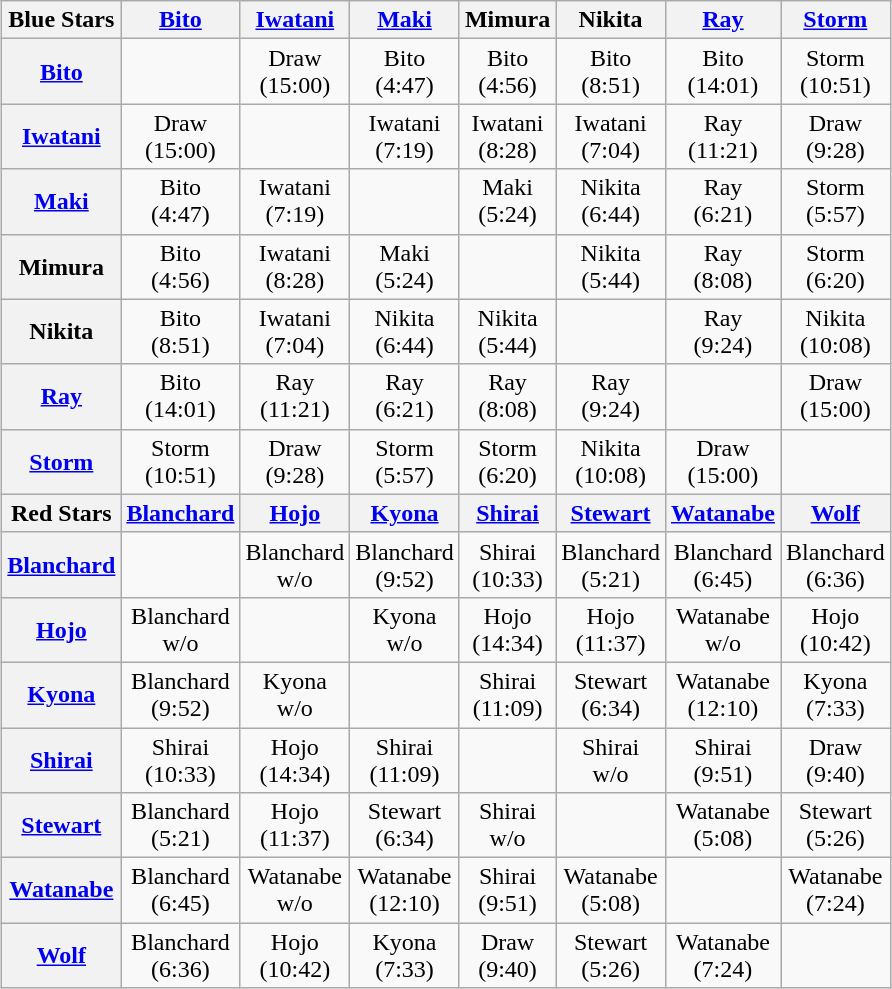<table class="wikitable" style="text-align:center; margin: 1em auto 1em auto;" width="25%">
<tr>
<th>Blue Stars</th>
<th><a href='#'>Bito</a></th>
<th><a href='#'>Iwatani</a></th>
<th><a href='#'>Maki</a></th>
<th>Mimura</th>
<th>Nikita</th>
<th><a href='#'>Ray</a></th>
<th><a href='#'>Storm</a></th>
</tr>
<tr>
<th><a href='#'>Bito</a></th>
<td></td>
<td>Draw<br>(15:00)</td>
<td>Bito<br>(4:47)</td>
<td>Bito<br>(4:56)</td>
<td>Bito<br>(8:51)</td>
<td>Bito<br>(14:01)</td>
<td>Storm<br>(10:51)</td>
</tr>
<tr>
<th><a href='#'>Iwatani</a></th>
<td>Draw<br>(15:00)</td>
<td></td>
<td>Iwatani<br>(7:19)</td>
<td>Iwatani<br>(8:28)</td>
<td>Iwatani<br>(7:04)</td>
<td>Ray<br>(11:21)</td>
<td>Draw<br>(9:28)</td>
</tr>
<tr>
<th><a href='#'>Maki</a></th>
<td>Bito<br>(4:47)</td>
<td>Iwatani<br>(7:19)</td>
<td></td>
<td>Maki<br>(5:24)</td>
<td>Nikita<br>(6:44)</td>
<td>Ray<br>(6:21)</td>
<td>Storm<br>(5:57)</td>
</tr>
<tr>
<th>Mimura</th>
<td>Bito<br>(4:56)</td>
<td>Iwatani<br>(8:28)</td>
<td>Maki<br>(5:24)</td>
<td></td>
<td>Nikita<br>(5:44)</td>
<td>Ray<br>(8:08)</td>
<td>Storm<br>(6:20)</td>
</tr>
<tr>
<th>Nikita</th>
<td>Bito<br>(8:51)</td>
<td>Iwatani<br>(7:04)</td>
<td>Nikita<br>(6:44)</td>
<td>Nikita<br>(5:44)</td>
<td></td>
<td>Ray<br>(9:24)</td>
<td>Nikita<br>(10:08)</td>
</tr>
<tr>
<th><a href='#'>Ray</a></th>
<td>Bito<br>(14:01)</td>
<td>Ray<br>(11:21)</td>
<td>Ray<br>(6:21)</td>
<td>Ray<br>(8:08)</td>
<td>Ray<br>(9:24)</td>
<td></td>
<td>Draw<br>(15:00)</td>
</tr>
<tr>
<th><a href='#'>Storm</a></th>
<td>Storm<br>(10:51)</td>
<td>Draw<br>(9:28)</td>
<td>Storm<br>(5:57)</td>
<td>Storm<br>(6:20)</td>
<td>Nikita<br>(10:08)</td>
<td>Draw<br>(15:00)</td>
<td></td>
</tr>
<tr>
<th>Red Stars</th>
<th><a href='#'>Blanchard</a></th>
<th><a href='#'>Hojo</a></th>
<th><a href='#'>Kyona</a></th>
<th><a href='#'>Shirai</a></th>
<th><a href='#'>Stewart</a></th>
<th><a href='#'>Watanabe</a></th>
<th><a href='#'>Wolf</a></th>
</tr>
<tr>
<th><a href='#'>Blanchard</a></th>
<td></td>
<td>Blanchard<br>w/o</td>
<td>Blanchard<br>(9:52)</td>
<td>Shirai<br>(10:33)</td>
<td>Blanchard<br>(5:21)</td>
<td>Blanchard<br>(6:45)</td>
<td>Blanchard<br>(6:36)</td>
</tr>
<tr>
<th><a href='#'>Hojo</a></th>
<td>Blanchard<br>w/o</td>
<td></td>
<td>Kyona<br>w/o</td>
<td>Hojo<br>(14:34)</td>
<td>Hojo<br>(11:37)</td>
<td>Watanabe<br>w/o</td>
<td>Hojo<br>(10:42)</td>
</tr>
<tr>
<th><a href='#'>Kyona</a></th>
<td>Blanchard<br>(9:52)</td>
<td>Kyona<br>w/o</td>
<td></td>
<td>Shirai<br>(11:09)</td>
<td>Stewart<br>(6:34)</td>
<td>Watanabe<br>(12:10)</td>
<td>Kyona<br>(7:33)</td>
</tr>
<tr>
<th><a href='#'>Shirai</a></th>
<td>Shirai<br>(10:33)</td>
<td>Hojo<br>(14:34)</td>
<td>Shirai<br>(11:09)</td>
<td></td>
<td>Shirai<br>w/o</td>
<td>Shirai<br>(9:51)</td>
<td>Draw<br>(9:40)</td>
</tr>
<tr>
<th><a href='#'>Stewart</a></th>
<td>Blanchard<br>(5:21)</td>
<td>Hojo<br>(11:37)</td>
<td>Stewart<br>(6:34)</td>
<td>Shirai<br>w/o</td>
<td></td>
<td>Watanabe<br>(5:08)</td>
<td>Stewart<br>(5:26)</td>
</tr>
<tr>
<th><a href='#'>Watanabe</a></th>
<td>Blanchard<br>(6:45)</td>
<td>Watanabe<br>w/o</td>
<td>Watanabe<br>(12:10)</td>
<td>Shirai<br>(9:51)</td>
<td>Watanabe<br>(5:08)</td>
<td></td>
<td>Watanabe<br>(7:24)</td>
</tr>
<tr>
<th><a href='#'>Wolf</a></th>
<td>Blanchard<br>(6:36)</td>
<td>Hojo<br>(10:42)</td>
<td>Kyona<br>(7:33)</td>
<td>Draw<br>(9:40)</td>
<td>Stewart<br>(5:26)</td>
<td>Watanabe<br>(7:24)</td>
<td></td>
</tr>
</table>
